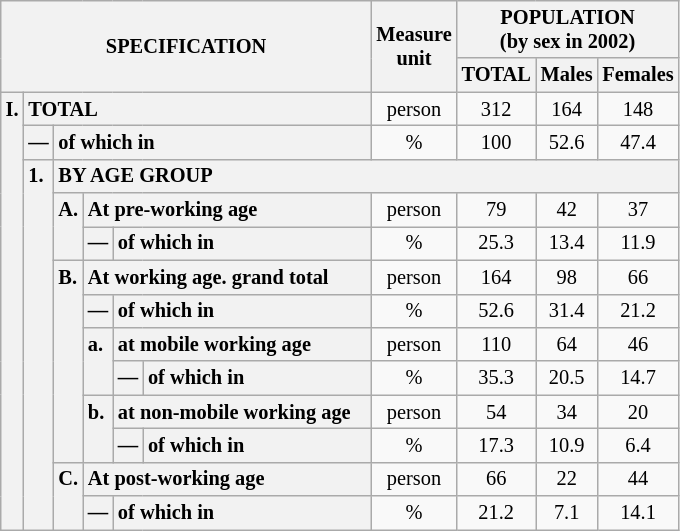<table class="wikitable" style="font-size:85%; text-align:center">
<tr>
<th rowspan="2" colspan="6">SPECIFICATION</th>
<th rowspan="2">Measure<br> unit</th>
<th colspan="3" rowspan="1">POPULATION<br> (by sex in 2002)</th>
</tr>
<tr>
<th>TOTAL</th>
<th>Males</th>
<th>Females</th>
</tr>
<tr>
<th style="text-align:left" valign="top" rowspan="13">I.</th>
<th style="text-align:left" colspan="5">TOTAL</th>
<td>person</td>
<td>312</td>
<td>164</td>
<td>148</td>
</tr>
<tr>
<th style="text-align:left" valign="top">—</th>
<th style="text-align:left" colspan="4">of which in</th>
<td>%</td>
<td>100</td>
<td>52.6</td>
<td>47.4</td>
</tr>
<tr>
<th style="text-align:left" valign="top" rowspan="11">1.</th>
<th style="text-align:left" colspan="19">BY AGE GROUP</th>
</tr>
<tr>
<th style="text-align:left" valign="top" rowspan="2">A.</th>
<th style="text-align:left" colspan="3">At pre-working age</th>
<td>person</td>
<td>79</td>
<td>42</td>
<td>37</td>
</tr>
<tr>
<th style="text-align:left" valign="top">—</th>
<th style="text-align:left" valign="top" colspan="2">of which in</th>
<td>%</td>
<td>25.3</td>
<td>13.4</td>
<td>11.9</td>
</tr>
<tr>
<th style="text-align:left" valign="top" rowspan="6">B.</th>
<th style="text-align:left" colspan="3">At working age. grand total</th>
<td>person</td>
<td>164</td>
<td>98</td>
<td>66</td>
</tr>
<tr>
<th style="text-align:left" valign="top">—</th>
<th style="text-align:left" valign="top" colspan="2">of which in</th>
<td>%</td>
<td>52.6</td>
<td>31.4</td>
<td>21.2</td>
</tr>
<tr>
<th style="text-align:left" valign="top" rowspan="2">a.</th>
<th style="text-align:left" colspan="2">at mobile working age</th>
<td>person</td>
<td>110</td>
<td>64</td>
<td>46</td>
</tr>
<tr>
<th style="text-align:left" valign="top">—</th>
<th style="text-align:left" valign="top" colspan="1">of which in                        </th>
<td>%</td>
<td>35.3</td>
<td>20.5</td>
<td>14.7</td>
</tr>
<tr>
<th style="text-align:left" valign="top" rowspan="2">b.</th>
<th style="text-align:left" colspan="2">at non-mobile working age</th>
<td>person</td>
<td>54</td>
<td>34</td>
<td>20</td>
</tr>
<tr>
<th style="text-align:left" valign="top">—</th>
<th style="text-align:left" valign="top" colspan="1">of which in                        </th>
<td>%</td>
<td>17.3</td>
<td>10.9</td>
<td>6.4</td>
</tr>
<tr>
<th style="text-align:left" valign="top" rowspan="2">C.</th>
<th style="text-align:left" colspan="3">At post-working age</th>
<td>person</td>
<td>66</td>
<td>22</td>
<td>44</td>
</tr>
<tr>
<th style="text-align:left" valign="top">—</th>
<th style="text-align:left" valign="top" colspan="2">of which in</th>
<td>%</td>
<td>21.2</td>
<td>7.1</td>
<td>14.1</td>
</tr>
</table>
